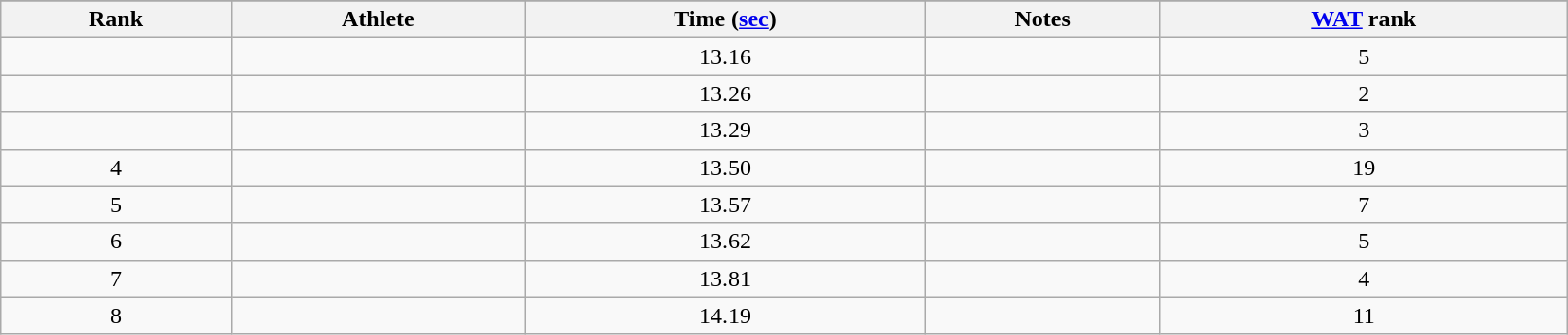<table class="wikitable" width=85%>
<tr>
</tr>
<tr>
<th>Rank</th>
<th>Athlete</th>
<th>Time (<a href='#'>sec</a>)</th>
<th>Notes</th>
<th><a href='#'>WAT</a> rank</th>
</tr>
<tr align="center">
<td></td>
<td align="left"></td>
<td>13.16</td>
<td></td>
<td>5</td>
</tr>
<tr align="center">
<td></td>
<td align="left"></td>
<td>13.26</td>
<td></td>
<td>2</td>
</tr>
<tr align="center">
<td></td>
<td align="left"></td>
<td>13.29</td>
<td></td>
<td>3</td>
</tr>
<tr align="center">
<td>4</td>
<td align="left"></td>
<td>13.50</td>
<td></td>
<td>19</td>
</tr>
<tr align="center">
<td>5</td>
<td align="left"></td>
<td>13.57</td>
<td></td>
<td>7</td>
</tr>
<tr align="center">
<td>6</td>
<td align="left"></td>
<td>13.62</td>
<td></td>
<td>5</td>
</tr>
<tr align="center">
<td>7</td>
<td align="left"></td>
<td>13.81</td>
<td></td>
<td>4</td>
</tr>
<tr align="center">
<td>8</td>
<td align="left"></td>
<td>14.19</td>
<td></td>
<td>11</td>
</tr>
</table>
